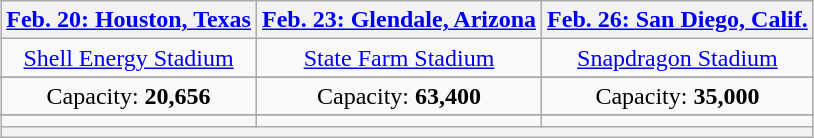<table class="wikitable" style="margin:1em auto; text-align:center;">
<tr>
<th><a href='#'>Feb. 20: Houston, Texas</a></th>
<th><a href='#'>Feb. 23: Glendale, Arizona</a></th>
<th><a href='#'>Feb. 26: San Diego, Calif.</a></th>
</tr>
<tr>
<td><a href='#'>Shell Energy Stadium</a></td>
<td><a href='#'>State Farm Stadium</a></td>
<td><a href='#'>Snapdragon Stadium</a></td>
</tr>
<tr>
</tr>
<tr>
<td>Capacity: <strong>20,656</strong></td>
<td>Capacity: <strong>63,400</strong></td>
<td>Capacity: <strong>35,000</strong></td>
</tr>
<tr ,>
</tr>
<tr>
<td></td>
<td></td>
<td></td>
</tr>
<tr>
<th colspan=3><div></div></th>
</tr>
</table>
